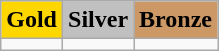<table class="wikitable">
<tr>
<td align=center bgcolor=gold> <strong>Gold</strong></td>
<td align=center bgcolor=silver> <strong>Silver</strong></td>
<td align=center bgcolor=cc9966> <strong>Bronze</strong></td>
</tr>
<tr>
<td></td>
<td></td>
<td></td>
</tr>
</table>
